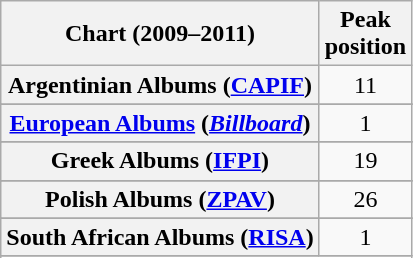<table class="wikitable sortable plainrowheaders" style="text-align:center">
<tr>
<th>Chart (2009–2011)</th>
<th>Peak<br>position</th>
</tr>
<tr>
<th scope="row">Argentinian Albums (<a href='#'>CAPIF</a>)</th>
<td>11</td>
</tr>
<tr>
</tr>
<tr>
</tr>
<tr>
</tr>
<tr>
</tr>
<tr>
</tr>
<tr>
</tr>
<tr>
</tr>
<tr>
<th scope="row"><a href='#'>European Albums</a> (<a href='#'><em>Billboard</em></a>)</th>
<td>1</td>
</tr>
<tr>
</tr>
<tr>
</tr>
<tr>
</tr>
<tr>
<th scope="row">Greek Albums (<a href='#'>IFPI</a>)</th>
<td>19</td>
</tr>
<tr>
</tr>
<tr>
</tr>
<tr>
</tr>
<tr>
</tr>
<tr>
</tr>
<tr>
</tr>
<tr>
<th scope="row">Polish Albums (<a href='#'>ZPAV</a>)</th>
<td>26</td>
</tr>
<tr>
</tr>
<tr>
</tr>
<tr>
<th scope="row">South African Albums (<a href='#'>RISA</a>)</th>
<td>1</td>
</tr>
<tr>
</tr>
<tr>
</tr>
<tr>
</tr>
<tr>
</tr>
<tr>
</tr>
<tr>
</tr>
<tr>
</tr>
</table>
